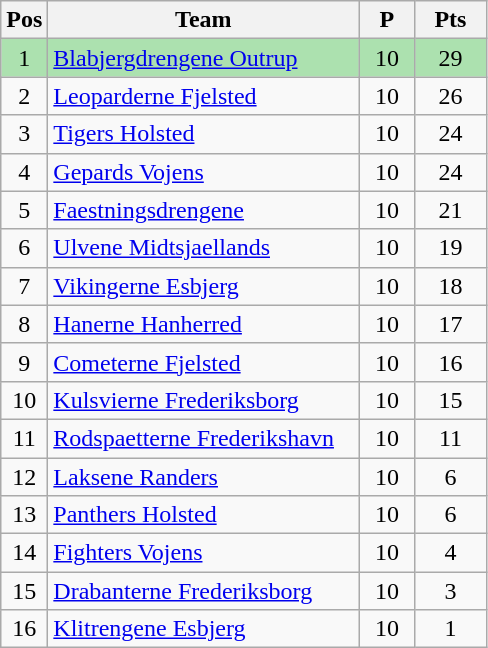<table class="wikitable" style="font-size: 100%">
<tr>
<th width=20>Pos</th>
<th width=200>Team</th>
<th width=30>P</th>
<th width=40>Pts</th>
</tr>
<tr align=center style="background:#ACE1AF;">
<td>1</td>
<td align="left"><a href='#'>Blabjergdrengene Outrup</a></td>
<td>10</td>
<td>29</td>
</tr>
<tr align=center>
<td>2</td>
<td align="left"><a href='#'>Leoparderne Fjelsted</a></td>
<td>10</td>
<td>26</td>
</tr>
<tr align=center>
<td>3</td>
<td align="left"><a href='#'>Tigers Holsted</a></td>
<td>10</td>
<td>24</td>
</tr>
<tr align=center>
<td>4</td>
<td align="left"><a href='#'>Gepards Vojens</a></td>
<td>10</td>
<td>24</td>
</tr>
<tr align=center>
<td>5</td>
<td align="left"><a href='#'>Faestningsdrengene</a></td>
<td>10</td>
<td>21</td>
</tr>
<tr align=center>
<td>6</td>
<td align="left"><a href='#'>Ulvene Midtsjaellands</a></td>
<td>10</td>
<td>19</td>
</tr>
<tr align=center>
<td>7</td>
<td align="left"><a href='#'>Vikingerne Esbjerg</a></td>
<td>10</td>
<td>18</td>
</tr>
<tr align=center>
<td>8</td>
<td align="left"><a href='#'>Hanerne Hanherred</a></td>
<td>10</td>
<td>17</td>
</tr>
<tr align=center>
<td>9</td>
<td align="left"><a href='#'>Cometerne Fjelsted</a></td>
<td>10</td>
<td>16</td>
</tr>
<tr align=center>
<td>10</td>
<td align="left"><a href='#'>Kulsvierne Frederiksborg</a></td>
<td>10</td>
<td>15</td>
</tr>
<tr align=center>
<td>11</td>
<td align="left"><a href='#'>Rodspaetterne Frederikshavn</a></td>
<td>10</td>
<td>11</td>
</tr>
<tr align=center>
<td>12</td>
<td align="left"><a href='#'>Laksene Randers</a></td>
<td>10</td>
<td>6</td>
</tr>
<tr align=center>
<td>13</td>
<td align="left"><a href='#'>Panthers Holsted</a></td>
<td>10</td>
<td>6</td>
</tr>
<tr align=center>
<td>14</td>
<td align="left"><a href='#'>Fighters Vojens</a></td>
<td>10</td>
<td>4</td>
</tr>
<tr align=center>
<td>15</td>
<td align="left"><a href='#'>Drabanterne Frederiksborg</a></td>
<td>10</td>
<td>3</td>
</tr>
<tr align=center>
<td>16</td>
<td align="left"><a href='#'>Klitrengene Esbjerg</a></td>
<td>10</td>
<td>1</td>
</tr>
</table>
